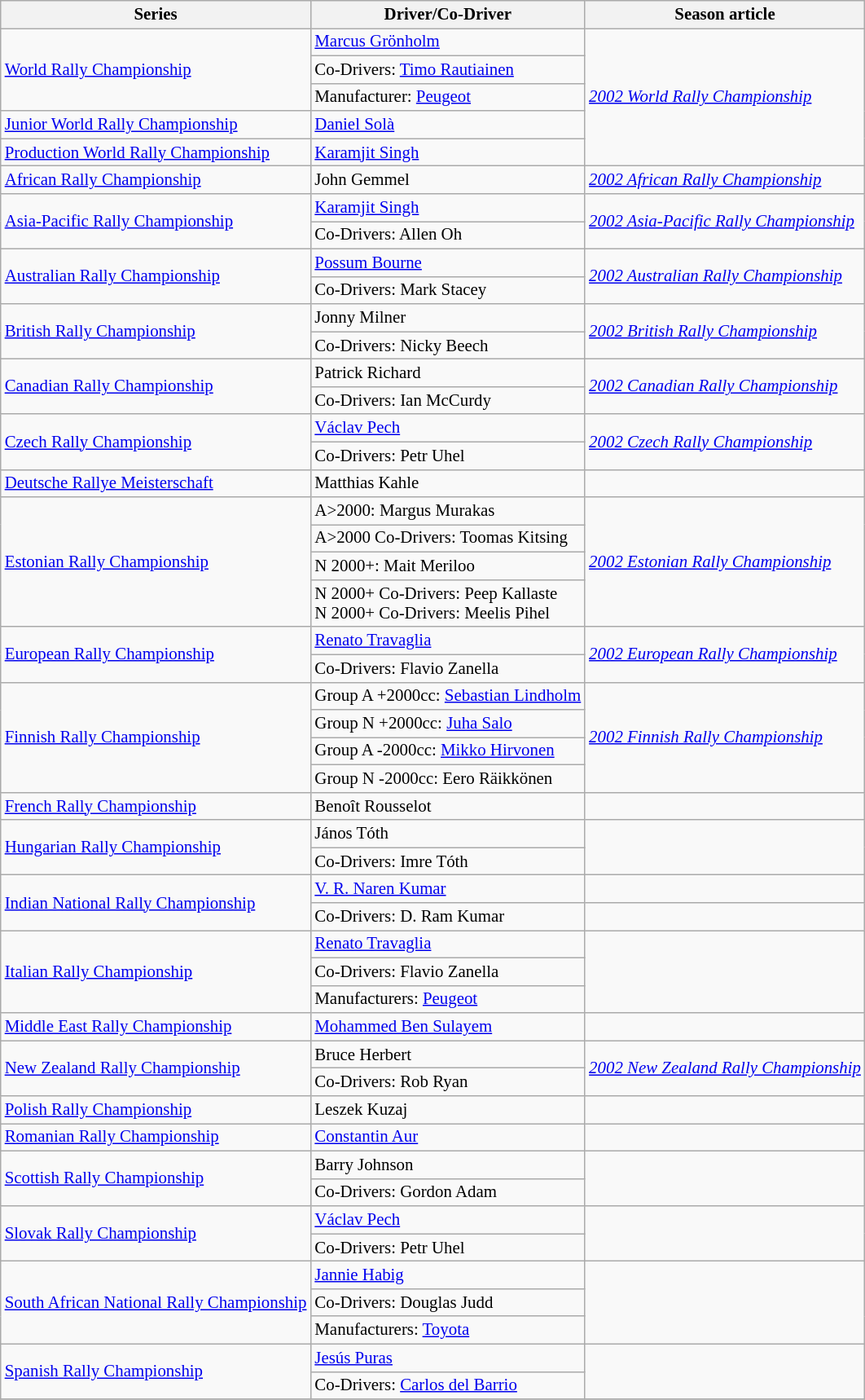<table class="wikitable" style="font-size: 87%;">
<tr>
<th>Series</th>
<th>Driver/Co-Driver</th>
<th>Season article</th>
</tr>
<tr>
<td rowspan=3><a href='#'>World Rally Championship</a></td>
<td> <a href='#'>Marcus Grönholm</a></td>
<td rowspan=5><em><a href='#'>2002 World Rally Championship</a></em></td>
</tr>
<tr>
<td>Co-Drivers:  <a href='#'>Timo Rautiainen</a></td>
</tr>
<tr>
<td>Manufacturer:  <a href='#'>Peugeot</a></td>
</tr>
<tr>
<td><a href='#'>Junior World Rally Championship</a></td>
<td> <a href='#'>Daniel Solà</a></td>
</tr>
<tr>
<td><a href='#'>Production World Rally Championship</a></td>
<td> <a href='#'>Karamjit Singh</a></td>
</tr>
<tr>
<td><a href='#'>African Rally Championship</a></td>
<td> John Gemmel</td>
<td><em><a href='#'>2002 African Rally Championship</a></em></td>
</tr>
<tr>
<td rowspan=2><a href='#'>Asia-Pacific Rally Championship</a></td>
<td> <a href='#'>Karamjit Singh</a></td>
<td rowspan=2><em><a href='#'>2002 Asia-Pacific Rally Championship</a></em></td>
</tr>
<tr>
<td>Co-Drivers:  Allen Oh</td>
</tr>
<tr>
<td rowspan=2><a href='#'>Australian Rally Championship</a></td>
<td> <a href='#'>Possum Bourne</a></td>
<td rowspan=2><em><a href='#'>2002 Australian Rally Championship</a></em></td>
</tr>
<tr>
<td>Co-Drivers:  Mark Stacey</td>
</tr>
<tr>
<td rowspan=2><a href='#'>British Rally Championship</a></td>
<td> Jonny Milner</td>
<td rowspan=2><em><a href='#'>2002 British Rally Championship</a></em></td>
</tr>
<tr>
<td>Co-Drivers:  Nicky Beech</td>
</tr>
<tr>
<td rowspan=2><a href='#'>Canadian Rally Championship</a></td>
<td> Patrick Richard</td>
<td rowspan=2><em><a href='#'>2002 Canadian Rally Championship</a></em></td>
</tr>
<tr>
<td>Co-Drivers:  Ian McCurdy</td>
</tr>
<tr>
<td rowspan=2><a href='#'>Czech Rally Championship</a></td>
<td> <a href='#'>Václav Pech</a></td>
<td rowspan=2><em><a href='#'>2002 Czech Rally Championship</a></em></td>
</tr>
<tr>
<td>Co-Drivers:  Petr Uhel</td>
</tr>
<tr>
<td><a href='#'>Deutsche Rallye Meisterschaft</a></td>
<td> Matthias Kahle</td>
<td></td>
</tr>
<tr>
<td rowspan=4><a href='#'>Estonian Rally Championship</a></td>
<td>A>2000:  Margus Murakas</td>
<td rowspan=4><em><a href='#'>2002 Estonian Rally Championship</a></em></td>
</tr>
<tr>
<td>A>2000 Co-Drivers:  Toomas Kitsing</td>
</tr>
<tr>
<td>N 2000+:  Mait Meriloo</td>
</tr>
<tr>
<td>N 2000+ Co-Drivers:  Peep Kallaste<br>N 2000+ Co-Drivers:  Meelis Pihel</td>
</tr>
<tr>
<td rowspan=2><a href='#'>European Rally Championship</a></td>
<td> <a href='#'>Renato Travaglia</a></td>
<td rowspan=2><em><a href='#'>2002 European Rally Championship</a></em></td>
</tr>
<tr>
<td>Co-Drivers:  Flavio Zanella</td>
</tr>
<tr>
<td rowspan=4><a href='#'>Finnish Rally Championship</a></td>
<td>Group A +2000cc:  <a href='#'>Sebastian Lindholm</a></td>
<td rowspan=4><em><a href='#'>2002 Finnish Rally Championship</a></em></td>
</tr>
<tr>
<td>Group N +2000cc:  <a href='#'>Juha Salo</a></td>
</tr>
<tr>
<td>Group A -2000cc:  <a href='#'>Mikko Hirvonen</a></td>
</tr>
<tr>
<td>Group N -2000cc:  Eero Räikkönen</td>
</tr>
<tr>
<td><a href='#'>French Rally Championship</a></td>
<td> Benoît Rousselot</td>
<td></td>
</tr>
<tr>
<td rowspan=2><a href='#'>Hungarian Rally Championship</a></td>
<td> János Tóth</td>
<td rowspan=2></td>
</tr>
<tr>
<td>Co-Drivers:  Imre Tóth</td>
</tr>
<tr>
<td rowspan=2><a href='#'>Indian National Rally Championship</a></td>
<td> <a href='#'>V. R. Naren Kumar</a></td>
<td></td>
</tr>
<tr>
<td>Co-Drivers:  D. Ram Kumar</td>
</tr>
<tr>
<td rowspan=3><a href='#'>Italian Rally Championship</a></td>
<td> <a href='#'>Renato Travaglia</a></td>
<td rowspan=3></td>
</tr>
<tr>
<td>Co-Drivers:  Flavio Zanella</td>
</tr>
<tr>
<td>Manufacturers:  <a href='#'>Peugeot</a></td>
</tr>
<tr>
<td><a href='#'>Middle East Rally Championship</a></td>
<td> <a href='#'>Mohammed Ben Sulayem</a></td>
<td></td>
</tr>
<tr>
<td rowspan=2><a href='#'>New Zealand Rally Championship</a></td>
<td> Bruce Herbert</td>
<td rowspan=2><em><a href='#'>2002 New Zealand Rally Championship</a></em></td>
</tr>
<tr>
<td>Co-Drivers:  Rob Ryan</td>
</tr>
<tr>
<td><a href='#'>Polish Rally Championship</a></td>
<td> Leszek Kuzaj</td>
<td></td>
</tr>
<tr>
<td><a href='#'>Romanian Rally Championship</a></td>
<td> <a href='#'>Constantin Aur</a></td>
<td></td>
</tr>
<tr>
<td rowspan=2><a href='#'>Scottish Rally Championship</a></td>
<td> Barry Johnson</td>
<td rowspan=2></td>
</tr>
<tr>
<td>Co-Drivers:  Gordon Adam</td>
</tr>
<tr>
<td rowspan=2><a href='#'>Slovak Rally Championship</a></td>
<td> <a href='#'>Václav Pech</a></td>
<td rowspan=2></td>
</tr>
<tr>
<td>Co-Drivers:  Petr Uhel</td>
</tr>
<tr>
<td rowspan=3><a href='#'>South African National Rally Championship</a></td>
<td> <a href='#'>Jannie Habig</a></td>
<td rowspan=3></td>
</tr>
<tr>
<td>Co-Drivers:  Douglas Judd</td>
</tr>
<tr>
<td>Manufacturers:  <a href='#'>Toyota</a></td>
</tr>
<tr>
<td rowspan=2><a href='#'>Spanish Rally Championship</a></td>
<td> <a href='#'>Jesús Puras</a></td>
<td rowspan=2></td>
</tr>
<tr>
<td>Co-Drivers:  <a href='#'>Carlos del Barrio</a></td>
</tr>
<tr>
</tr>
</table>
